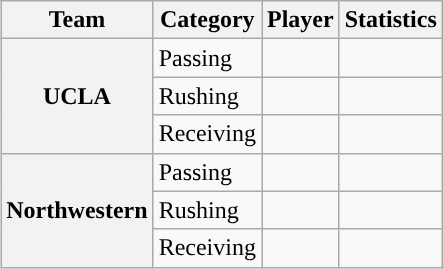<table class="wikitable" style="float:right">
<tr>
<th>Team</th>
<th>Category</th>
<th>Player</th>
<th>Statistics</th>
</tr>
<tr>
<th rowspan=3>UCLA</th>
<td>Passing</td>
<td></td>
<td></td>
</tr>
<tr>
<td>Rushing</td>
<td></td>
<td></td>
</tr>
<tr>
<td>Receiving</td>
<td></td>
<td></td>
</tr>
<tr>
<th rowspan=3>Northwestern</th>
<td>Passing</td>
<td></td>
<td></td>
</tr>
<tr>
<td>Rushing</td>
<td></td>
<td></td>
</tr>
<tr>
<td>Receiving</td>
<td></td>
<td></td>
</tr>
</table>
